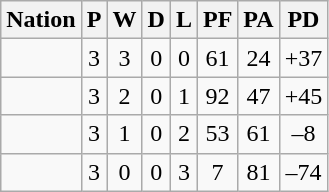<table class="wikitable" style="text-align: center;">
<tr>
<th>Nation</th>
<th>P</th>
<th>W</th>
<th>D</th>
<th>L</th>
<th>PF</th>
<th>PA</th>
<th>PD</th>
</tr>
<tr>
<td align="left"></td>
<td>3</td>
<td>3</td>
<td>0</td>
<td>0</td>
<td>61</td>
<td>24</td>
<td>+37</td>
</tr>
<tr>
<td align="left"></td>
<td>3</td>
<td>2</td>
<td>0</td>
<td>1</td>
<td>92</td>
<td>47</td>
<td>+45</td>
</tr>
<tr>
<td align="left"></td>
<td>3</td>
<td>1</td>
<td>0</td>
<td>2</td>
<td>53</td>
<td>61</td>
<td>–8</td>
</tr>
<tr>
<td align="left"></td>
<td>3</td>
<td>0</td>
<td>0</td>
<td>3</td>
<td>7</td>
<td>81</td>
<td>–74</td>
</tr>
</table>
